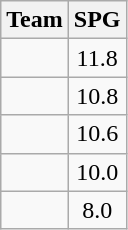<table class=wikitable>
<tr>
<th>Team</th>
<th>SPG</th>
</tr>
<tr>
<td></td>
<td align=center>11.8</td>
</tr>
<tr>
<td></td>
<td align=center>10.8</td>
</tr>
<tr>
<td></td>
<td align=center>10.6</td>
</tr>
<tr>
<td></td>
<td align=center>10.0</td>
</tr>
<tr>
<td></td>
<td align=center>8.0</td>
</tr>
</table>
